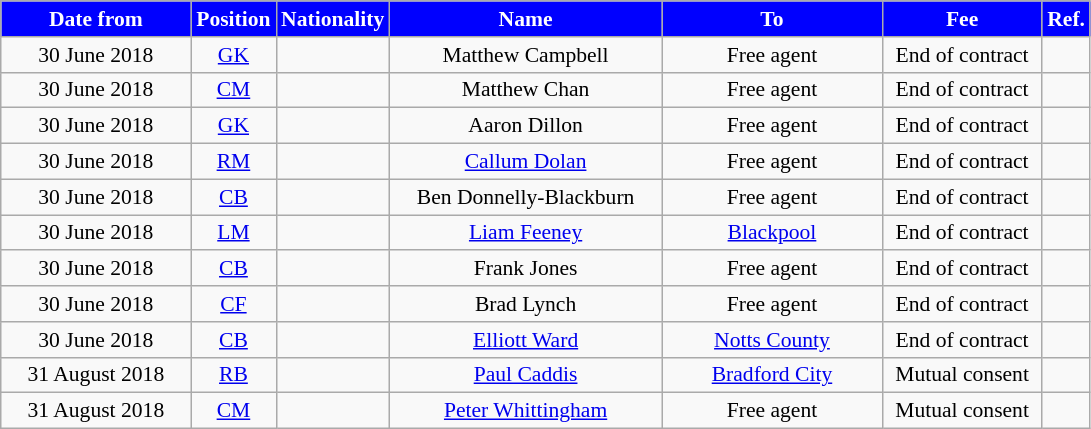<table class="wikitable"  style="text-align:center; font-size:90%; ">
<tr>
<th style="background:#0000FF; color:white; width:120px;">Date from</th>
<th style="background:#0000FF; color:white; width:50px;">Position</th>
<th style="background:#0000FF; color:white; width:50px;">Nationality</th>
<th style="background:#0000FF; color:white; width:175px;">Name</th>
<th style="background:#0000FF; color:white; width:140px;">To</th>
<th style="background:#0000FF; color:white; width:100px;">Fee</th>
<th style="background:#0000FF; color:white; width:25px;">Ref.</th>
</tr>
<tr>
<td>30 June 2018</td>
<td><a href='#'>GK</a></td>
<td></td>
<td>Matthew Campbell</td>
<td>Free agent</td>
<td>End of contract</td>
<td></td>
</tr>
<tr>
<td>30 June 2018</td>
<td><a href='#'>CM</a></td>
<td></td>
<td>Matthew Chan</td>
<td>Free agent</td>
<td>End of contract</td>
<td></td>
</tr>
<tr>
<td>30 June 2018</td>
<td><a href='#'>GK</a></td>
<td></td>
<td>Aaron Dillon</td>
<td>Free agent</td>
<td>End of contract</td>
<td></td>
</tr>
<tr>
<td>30 June 2018</td>
<td><a href='#'>RM</a></td>
<td></td>
<td><a href='#'>Callum Dolan</a></td>
<td>Free agent</td>
<td>End of contract</td>
<td></td>
</tr>
<tr>
<td>30 June 2018</td>
<td><a href='#'>CB</a></td>
<td></td>
<td>Ben Donnelly-Blackburn</td>
<td>Free agent</td>
<td>End of contract</td>
<td></td>
</tr>
<tr>
<td>30 June 2018</td>
<td><a href='#'>LM</a></td>
<td></td>
<td><a href='#'>Liam Feeney</a></td>
<td><a href='#'>Blackpool</a></td>
<td>End of contract</td>
<td></td>
</tr>
<tr>
<td>30 June 2018</td>
<td><a href='#'>CB</a></td>
<td></td>
<td>Frank Jones</td>
<td>Free agent</td>
<td>End of contract</td>
<td></td>
</tr>
<tr>
<td>30 June 2018</td>
<td><a href='#'>CF</a></td>
<td></td>
<td>Brad Lynch</td>
<td>Free agent</td>
<td>End of contract</td>
<td></td>
</tr>
<tr>
<td>30 June 2018</td>
<td><a href='#'>CB</a></td>
<td></td>
<td><a href='#'>Elliott Ward</a></td>
<td><a href='#'>Notts County</a></td>
<td>End of contract</td>
<td></td>
</tr>
<tr>
<td>31 August 2018</td>
<td><a href='#'>RB</a></td>
<td></td>
<td><a href='#'>Paul Caddis</a></td>
<td><a href='#'>Bradford City</a></td>
<td>Mutual consent</td>
<td></td>
</tr>
<tr>
<td>31 August 2018</td>
<td><a href='#'>CM</a></td>
<td></td>
<td><a href='#'>Peter Whittingham</a></td>
<td>Free agent</td>
<td>Mutual consent</td>
<td></td>
</tr>
</table>
